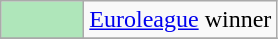<table class="wikitable">
<tr>
<td style="background:#afe6ba; width:3em;"></td>
<td><a href='#'>Euroleague</a> winner</td>
</tr>
<tr>
</tr>
</table>
